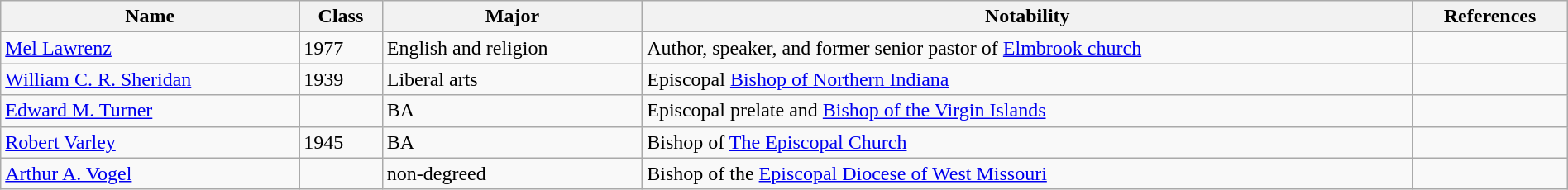<table class="wikitable sortable" style="width:100%;">
<tr>
<th>Name</th>
<th>Class</th>
<th>Major</th>
<th>Notability</th>
<th>References</th>
</tr>
<tr>
<td><a href='#'>Mel Lawrenz</a></td>
<td>1977</td>
<td>English and religion</td>
<td>Author, speaker, and former senior pastor of <a href='#'>Elmbrook church</a></td>
<td></td>
</tr>
<tr>
<td><a href='#'>William C. R. Sheridan</a></td>
<td>1939</td>
<td>Liberal arts</td>
<td>Episcopal <a href='#'>Bishop of Northern Indiana</a></td>
<td></td>
</tr>
<tr>
<td><a href='#'>Edward M. Turner</a></td>
<td></td>
<td>BA</td>
<td>Episcopal prelate and <a href='#'>Bishop of the Virgin Islands</a></td>
<td></td>
</tr>
<tr>
<td><a href='#'>Robert Varley</a></td>
<td>1945</td>
<td>BA</td>
<td>Bishop of <a href='#'>The Episcopal Church</a></td>
<td></td>
</tr>
<tr>
<td><a href='#'>Arthur A. Vogel</a></td>
<td></td>
<td>non-degreed</td>
<td>Bishop of the <a href='#'>Episcopal Diocese of West Missouri</a></td>
<td></td>
</tr>
</table>
